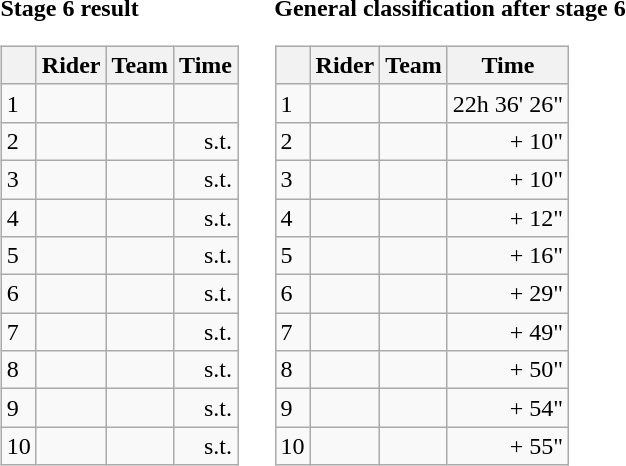<table>
<tr>
<td><strong>Stage 6 result</strong><br><table class="wikitable">
<tr>
<th></th>
<th>Rider</th>
<th>Team</th>
<th>Time</th>
</tr>
<tr>
<td>1</td>
<td></td>
<td></td>
<td align="right"></td>
</tr>
<tr>
<td>2</td>
<td></td>
<td></td>
<td align="right">s.t.</td>
</tr>
<tr>
<td>3</td>
<td></td>
<td></td>
<td align="right">s.t.</td>
</tr>
<tr>
<td>4</td>
<td></td>
<td></td>
<td align="right">s.t.</td>
</tr>
<tr>
<td>5</td>
<td></td>
<td></td>
<td align="right">s.t.</td>
</tr>
<tr>
<td>6</td>
<td> </td>
<td></td>
<td align="right">s.t.</td>
</tr>
<tr>
<td>7</td>
<td></td>
<td></td>
<td align="right">s.t.</td>
</tr>
<tr>
<td>8</td>
<td></td>
<td></td>
<td align="right">s.t.</td>
</tr>
<tr>
<td>9</td>
<td></td>
<td></td>
<td align="right">s.t.</td>
</tr>
<tr>
<td>10</td>
<td></td>
<td></td>
<td align="right">s.t.</td>
</tr>
</table>
</td>
<td></td>
<td><strong>General classification after stage 6</strong><br><table class="wikitable">
<tr>
<th></th>
<th>Rider</th>
<th>Team</th>
<th>Time</th>
</tr>
<tr>
<td>1</td>
<td> </td>
<td></td>
<td align="right">22h 36' 26"</td>
</tr>
<tr>
<td>2</td>
<td></td>
<td></td>
<td align="right">+ 10"</td>
</tr>
<tr>
<td>3</td>
<td></td>
<td></td>
<td align="right">+ 10"</td>
</tr>
<tr>
<td>4</td>
<td></td>
<td></td>
<td align="right">+ 12"</td>
</tr>
<tr>
<td>5</td>
<td></td>
<td></td>
<td align="right">+ 16"</td>
</tr>
<tr>
<td>6</td>
<td></td>
<td></td>
<td align="right">+ 29"</td>
</tr>
<tr>
<td>7</td>
<td></td>
<td></td>
<td align="right">+ 49"</td>
</tr>
<tr>
<td>8</td>
<td></td>
<td></td>
<td align="right">+ 50"</td>
</tr>
<tr>
<td>9</td>
<td></td>
<td></td>
<td align="right">+ 54"</td>
</tr>
<tr>
<td>10</td>
<td></td>
<td></td>
<td align="right">+ 55"</td>
</tr>
</table>
</td>
</tr>
</table>
